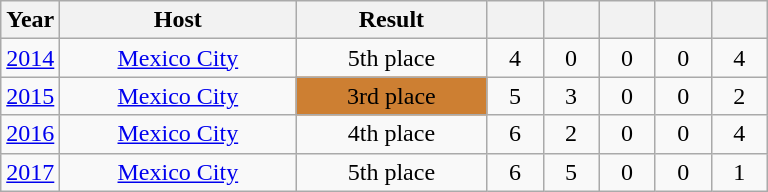<table class="wikitable" style="text-align:center">
<tr>
<th width=30>Year</th>
<th width=150>Host</th>
<th width=120>Result</th>
<th width=30></th>
<th width=30></th>
<th width=30></th>
<th width=30></th>
<th width=30></th>
</tr>
<tr>
<td><a href='#'>2014</a></td>
<td> <a href='#'>Mexico City</a></td>
<td>5th place</td>
<td>4</td>
<td>0</td>
<td>0</td>
<td>0</td>
<td>4</td>
</tr>
<tr>
<td><a href='#'>2015</a></td>
<td> <a href='#'>Mexico City</a></td>
<td bgcolor="#cd7f32"> 3rd place</td>
<td>5</td>
<td>3</td>
<td>0</td>
<td>0</td>
<td>2</td>
</tr>
<tr>
<td><a href='#'>2016</a></td>
<td> <a href='#'>Mexico City</a></td>
<td>4th place</td>
<td>6</td>
<td>2</td>
<td>0</td>
<td>0</td>
<td>4</td>
</tr>
<tr>
<td><a href='#'>2017</a></td>
<td> <a href='#'>Mexico City</a></td>
<td>5th place</td>
<td>6</td>
<td>5</td>
<td>0</td>
<td>0</td>
<td>1</td>
</tr>
</table>
